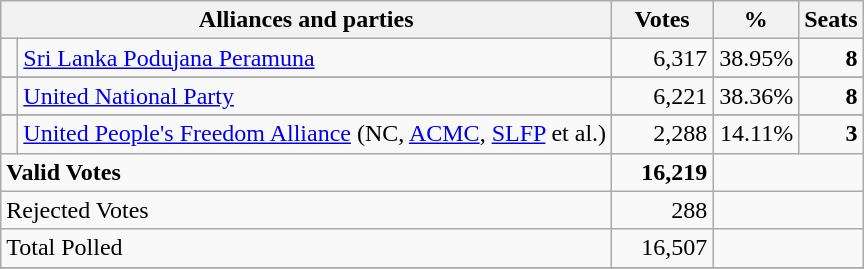<table class="wikitable" border="1" style="text-align:right;">
<tr>
<th valign=bottom align=left colspan=2>Alliances and parties</th>
<th valign=bottom align=center width="60">Votes</th>
<th valign=bottom align=center width="50">%</th>
<th valign=bottom align=center>Seats</th>
</tr>
<tr>
<td bgcolor=> </td>
<td align=left><a href='#'>Sri Lanka Podujana Peramuna</a></td>
<td>6,317</td>
<td>38.95%</td>
<td><strong>8</strong></td>
</tr>
<tr>
</tr>
<tr>
<td bgcolor=> </td>
<td align=left><a href='#'>United National Party</a></td>
<td>6,221</td>
<td>38.36%</td>
<td><strong>8</strong></td>
</tr>
<tr>
</tr>
<tr>
<td bgcolor=> </td>
<td align=left><a href='#'>United People's Freedom Alliance</a> (NC, <a href='#'>ACMC</a>, <a href='#'>SLFP</a> et al.)</td>
<td>2,288</td>
<td>14.11%</td>
<td><strong>3</strong></td>
</tr>
<tr>
<td colspan=2 align=left><strong>Valid Votes</strong></td>
<td><strong>16,219</strong></td>
<td colspan=2></td>
</tr>
<tr>
<td colspan=2 align=left>Rejected Votes</td>
<td>288</td>
<td colspan=2></td>
</tr>
<tr>
<td colspan=2 align=left>Total Polled</td>
<td>16,507</td>
<td colspan=2></td>
</tr>
<tr>
</tr>
</table>
